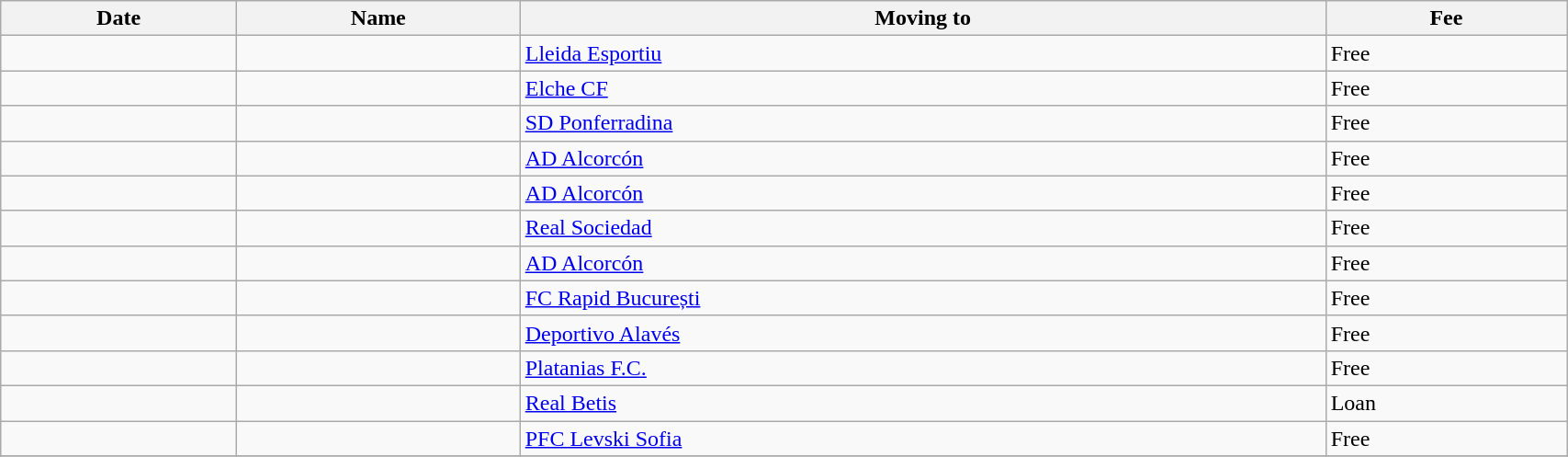<table class="wikitable sortable" width=90%>
<tr>
<th>Date</th>
<th>Name</th>
<th>Moving to</th>
<th>Fee</th>
</tr>
<tr>
<td></td>
<td> </td>
<td> <a href='#'>Lleida Esportiu</a></td>
<td>Free</td>
</tr>
<tr>
<td></td>
<td> </td>
<td> <a href='#'>Elche CF</a></td>
<td>Free</td>
</tr>
<tr>
<td></td>
<td> </td>
<td> <a href='#'>SD Ponferradina</a></td>
<td>Free</td>
</tr>
<tr>
<td></td>
<td> </td>
<td> <a href='#'>AD Alcorcón</a></td>
<td>Free</td>
</tr>
<tr>
<td></td>
<td> </td>
<td> <a href='#'>AD Alcorcón</a></td>
<td>Free</td>
</tr>
<tr>
<td></td>
<td> </td>
<td> <a href='#'>Real Sociedad</a></td>
<td>Free</td>
</tr>
<tr>
<td></td>
<td> </td>
<td> <a href='#'>AD Alcorcón</a></td>
<td>Free</td>
</tr>
<tr>
<td></td>
<td> </td>
<td> <a href='#'>FC Rapid București</a></td>
<td>Free</td>
</tr>
<tr>
<td></td>
<td> </td>
<td> <a href='#'>Deportivo Alavés</a></td>
<td>Free</td>
</tr>
<tr>
<td></td>
<td> </td>
<td> <a href='#'>Platanias F.C.</a></td>
<td>Free</td>
</tr>
<tr>
<td></td>
<td> </td>
<td> <a href='#'>Real Betis</a></td>
<td>Loan</td>
</tr>
<tr>
<td></td>
<td> </td>
<td> <a href='#'>PFC Levski Sofia</a></td>
<td>Free</td>
</tr>
<tr>
</tr>
</table>
